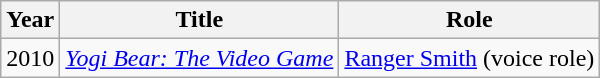<table class="wikitable sortable">
<tr>
<th>Year</th>
<th>Title</th>
<th>Role</th>
</tr>
<tr>
<td>2010</td>
<td><em><a href='#'>Yogi Bear: The Video Game</a></em></td>
<td><a href='#'>Ranger Smith</a> (voice role)</td>
</tr>
</table>
